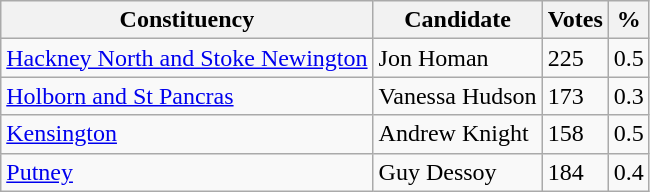<table class="wikitable">
<tr>
<th>Constituency</th>
<th>Candidate</th>
<th>Votes</th>
<th>%</th>
</tr>
<tr>
<td><a href='#'>Hackney North and Stoke Newington</a></td>
<td>Jon Homan</td>
<td>225</td>
<td>0.5</td>
</tr>
<tr>
<td><a href='#'>Holborn and St Pancras</a></td>
<td>Vanessa Hudson</td>
<td>173</td>
<td>0.3</td>
</tr>
<tr>
<td><a href='#'>Kensington</a></td>
<td>Andrew Knight</td>
<td>158</td>
<td>0.5</td>
</tr>
<tr>
<td><a href='#'>Putney</a></td>
<td>Guy Dessoy</td>
<td>184</td>
<td>0.4</td>
</tr>
</table>
